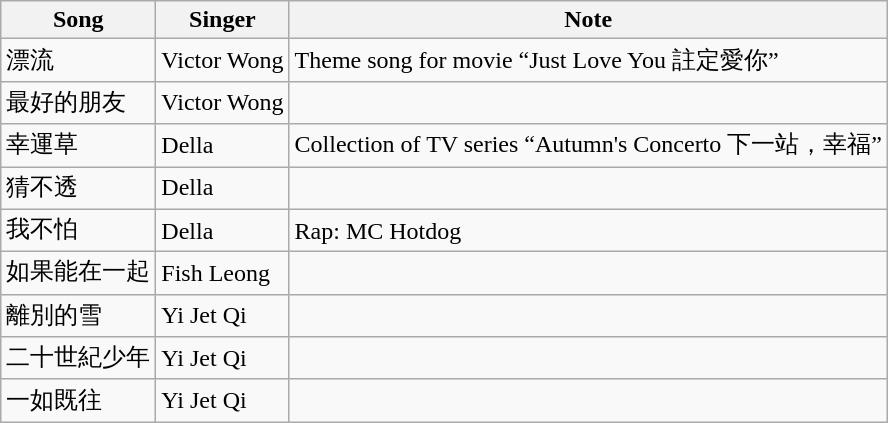<table class="wikitable">
<tr>
<th>Song</th>
<th>Singer</th>
<th>Note</th>
</tr>
<tr>
<td>漂流</td>
<td>Victor Wong</td>
<td>Theme song for movie “Just Love You 註定愛你”</td>
</tr>
<tr>
<td>最好的朋友</td>
<td>Victor Wong</td>
<td></td>
</tr>
<tr>
<td>幸運草</td>
<td>Della</td>
<td>Collection of TV series “Autumn's Concerto 下一站，幸福”</td>
</tr>
<tr>
<td>猜不透</td>
<td>Della</td>
<td></td>
</tr>
<tr>
<td>我不怕</td>
<td>Della</td>
<td>Rap: MC Hotdog</td>
</tr>
<tr>
<td>如果能在一起</td>
<td>Fish Leong</td>
<td></td>
</tr>
<tr>
<td>離別的雪</td>
<td>Yi Jet Qi</td>
<td></td>
</tr>
<tr>
<td>二十世紀少年</td>
<td>Yi Jet Qi</td>
<td></td>
</tr>
<tr>
<td>一如既往</td>
<td>Yi Jet Qi</td>
<td></td>
</tr>
</table>
